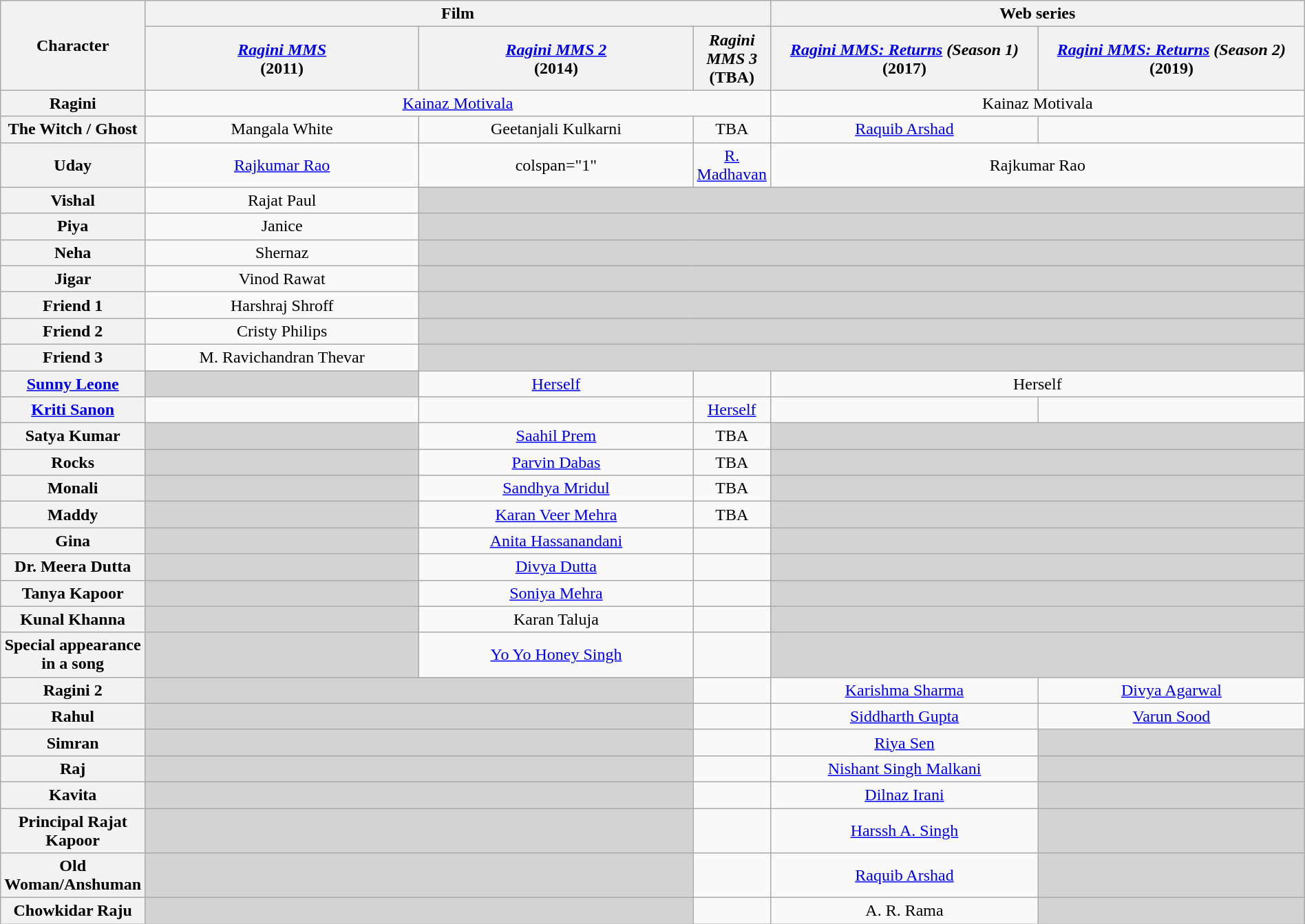<table class="wikitable" style="text-align:center;" width="100%">
<tr>
<th rowspan="2">Character</th>
<th colspan="3">Film</th>
<th colspan="2">Web series</th>
</tr>
<tr>
<th style="width:25%;"><em><a href='#'>Ragini MMS</a></em><br>(2011)</th>
<th style="width:25%;"><em><a href='#'>Ragini MMS 2</a></em><br>(2014)</th>
<th><em>Ragini MMS 3</em><br>(TBA)</th>
<th style="width:25%;"><em><a href='#'>Ragini MMS: Returns</a> (Season 1)</em><br>(2017)</th>
<th style="width:25%;"><em><a href='#'>Ragini MMS: Returns</a> (Season 2)</em><br>(2019)</th>
</tr>
<tr>
<th>Ragini</th>
<td colspan="3"><a href='#'>Kainaz Motivala</a></td>
<td colspan="2">Kainaz Motivala<br></td>
</tr>
<tr>
<th>The Witch / Ghost</th>
<td colspan="1">Mangala White</td>
<td colspan="1">Geetanjali Kulkarni</td>
<td>TBA</td>
<td colspan="1"><a href='#'>Raquib Arshad</a></td>
</tr>
<tr>
<th>Uday</th>
<td colspan="1"><a href='#'>Rajkumar Rao</a></td>
<td>colspan="1" </td>
<td><a href='#'>R. Madhavan</a></td>
<td colspan="2">Rajkumar Rao<br></td>
</tr>
<tr>
<th>Vishal</th>
<td colspan="1">Rajat Paul</td>
<td colspan="4" style="background:#d3d3d3;"></td>
</tr>
<tr>
<th>Piya</th>
<td colspan="1">Janice</td>
<td colspan="4" style="background:#d3d3d3;"></td>
</tr>
<tr>
<th>Neha</th>
<td colspan="1">Shernaz</td>
<td colspan="4" style="background:#d3d3d3;"></td>
</tr>
<tr>
<th>Jigar</th>
<td colspan="1">Vinod Rawat</td>
<td colspan="4" style="background:#d3d3d3;"></td>
</tr>
<tr>
<th>Friend 1</th>
<td colspan="1">Harshraj Shroff</td>
<td colspan="4" style="background:#d3d3d3;"></td>
</tr>
<tr>
<th>Friend 2</th>
<td colspan="1">Cristy Philips</td>
<td colspan="4" style="background:#d3d3d3;"></td>
</tr>
<tr>
<th>Friend 3</th>
<td colspan="1">M. Ravichandran Thevar</td>
<td colspan="4" style="background:#d3d3d3;"></td>
</tr>
<tr>
<th><a href='#'>Sunny Leone</a></th>
<td colspan="1" style="background:#d3d3d3;"></td>
<td colspan="1"><a href='#'>Herself</a></td>
<td></td>
<td colspan="2">Herself<br></td>
</tr>
<tr>
<th><a href='#'>Kriti Sanon</a></th>
<td></td>
<td></td>
<td><a href='#'>Herself</a></td>
<td></td>
<td></td>
</tr>
<tr>
<th>Satya Kumar</th>
<td colspan="1" style="background:#d3d3d3;"></td>
<td colspan="1"><a href='#'>Saahil Prem</a></td>
<td>TBA</td>
<td colspan="2" style="background:#d3d3d3;"></td>
</tr>
<tr>
<th>Rocks</th>
<td colspan="1" style="background:#d3d3d3;"></td>
<td colspan="1"><a href='#'>Parvin Dabas</a></td>
<td>TBA</td>
<td colspan="2" style="background:#d3d3d3;"></td>
</tr>
<tr>
<th>Monali</th>
<td colspan="1" style="background:#d3d3d3;"></td>
<td colspan="1"><a href='#'>Sandhya Mridul</a></td>
<td>TBA</td>
<td colspan="2" style="background:#d3d3d3;"></td>
</tr>
<tr>
<th>Maddy</th>
<td colspan="1" style="background:#d3d3d3;"></td>
<td colspan="1"><a href='#'>Karan Veer Mehra</a></td>
<td>TBA</td>
<td colspan="2" style="background:#d3d3d3;"></td>
</tr>
<tr>
<th>Gina</th>
<td colspan="1" style="background:#d3d3d3;"></td>
<td colspan="1"><a href='#'>Anita Hassanandani</a></td>
<td></td>
<td colspan="2" style="background:#d3d3d3;"></td>
</tr>
<tr>
<th>Dr. Meera Dutta</th>
<td colspan="1" style="background:#d3d3d3;"></td>
<td colspan="1"><a href='#'>Divya Dutta</a></td>
<td></td>
<td colspan="2" style="background:#d3d3d3;"></td>
</tr>
<tr>
<th>Tanya Kapoor</th>
<td colspan="1" style="background:#d3d3d3;"></td>
<td colspan="1"><a href='#'>Soniya Mehra</a></td>
<td></td>
<td colspan="2" style="background:#d3d3d3;"></td>
</tr>
<tr>
<th>Kunal Khanna</th>
<td colspan="1" style="background:#d3d3d3;"></td>
<td colspan="1">Karan Taluja</td>
<td></td>
<td colspan="2" style="background:#d3d3d3;"></td>
</tr>
<tr>
<th>Special appearance in a song</th>
<td colspan="1" style="background:#d3d3d3;"></td>
<td colspan="1"><a href='#'>Yo Yo Honey Singh</a></td>
<td></td>
<td colspan="2" style="background:#d3d3d3;"></td>
</tr>
<tr>
<th>Ragini 2</th>
<td colspan="2" style="background:#d3d3d3;"></td>
<td></td>
<td colspan="1"><a href='#'>Karishma Sharma</a></td>
<td colspan="1"><a href='#'>Divya Agarwal</a></td>
</tr>
<tr>
<th>Rahul</th>
<td colspan="2" style="background:#d3d3d3;"></td>
<td></td>
<td colspan="1"><a href='#'>Siddharth Gupta</a></td>
<td colspan="1"><a href='#'>Varun Sood</a></td>
</tr>
<tr>
<th>Simran</th>
<td colspan="2" style="background:#d3d3d3;"></td>
<td></td>
<td colspan="1"><a href='#'>Riya Sen</a></td>
<td colspan="2" style="background:#d3d3d3;"></td>
</tr>
<tr>
<th>Raj</th>
<td colspan="2" style="background:#d3d3d3;"></td>
<td></td>
<td colspan="1"><a href='#'>Nishant Singh Malkani</a></td>
<td colspan="2" style="background:#d3d3d3;"></td>
</tr>
<tr>
<th>Kavita</th>
<td colspan="2" style="background:#d3d3d3;"></td>
<td></td>
<td colspan="1"><a href='#'>Dilnaz Irani</a></td>
<td colspan="2" style="background:#d3d3d3;"></td>
</tr>
<tr>
<th>Principal Rajat Kapoor</th>
<td colspan="2" style="background:#d3d3d3;"></td>
<td></td>
<td colspan="1"><a href='#'>Harssh A. Singh</a></td>
<td colspan="2" style="background:#d3d3d3;"></td>
</tr>
<tr>
<th>Old Woman/Anshuman</th>
<td colspan="2" style="background:#d3d3d3;"></td>
<td></td>
<td colspan="1"><a href='#'>Raquib Arshad</a></td>
<td colspan="2" style="background:#d3d3d3;"></td>
</tr>
<tr>
<th>Chowkidar Raju</th>
<td colspan="2" style="background:#d3d3d3;"></td>
<td></td>
<td colspan="1">A. R. Rama</td>
<td colspan="2" style="background:#d3d3d3;"></td>
</tr>
</table>
